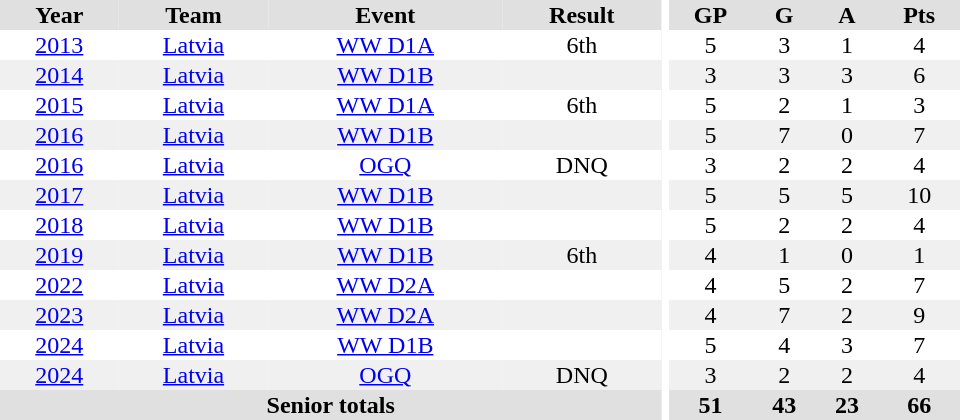<table border="0" cellpadding="1" cellspacing="0" ID="Table3" style="text-align:center; width:40em">
<tr ALIGN="center" bgcolor="#e0e0e0">
<th>Year</th>
<th>Team</th>
<th>Event</th>
<th>Result</th>
<th rowspan="99" bgcolor="#ffffff"></th>
<th>GP</th>
<th>G</th>
<th>A</th>
<th>Pts</th>
</tr>
<tr ALIGN="center">
<td><a href='#'>2013</a></td>
<td><a href='#'>Latvia</a></td>
<td><a href='#'>WW D1A</a></td>
<td>6th</td>
<td>5</td>
<td>3</td>
<td>1</td>
<td>4</td>
</tr>
<tr ALIGN="center" bgcolor="#f0f0f0">
<td><a href='#'>2014</a></td>
<td><a href='#'>Latvia</a></td>
<td><a href='#'>WW D1B</a></td>
<td></td>
<td>3</td>
<td>3</td>
<td>3</td>
<td>6</td>
</tr>
<tr ALIGN="center">
<td><a href='#'>2015</a></td>
<td><a href='#'>Latvia</a></td>
<td><a href='#'>WW D1A</a></td>
<td>6th</td>
<td>5</td>
<td>2</td>
<td>1</td>
<td>3</td>
</tr>
<tr ALIGN="center" bgcolor="#f0f0f0">
<td><a href='#'>2016</a></td>
<td><a href='#'>Latvia</a></td>
<td><a href='#'>WW D1B</a></td>
<td></td>
<td>5</td>
<td>7</td>
<td>0</td>
<td>7</td>
</tr>
<tr ALIGN="center">
<td><a href='#'>2016</a></td>
<td><a href='#'>Latvia</a></td>
<td><a href='#'>OGQ</a></td>
<td>DNQ</td>
<td>3</td>
<td>2</td>
<td>2</td>
<td>4</td>
</tr>
<tr ALIGN="center" bgcolor="#f0f0f0">
<td><a href='#'>2017</a></td>
<td><a href='#'>Latvia</a></td>
<td><a href='#'>WW D1B</a></td>
<td></td>
<td>5</td>
<td>5</td>
<td>5</td>
<td>10</td>
</tr>
<tr ALIGN="center">
<td><a href='#'>2018</a></td>
<td><a href='#'>Latvia</a></td>
<td><a href='#'>WW D1B</a></td>
<td></td>
<td>5</td>
<td>2</td>
<td>2</td>
<td>4</td>
</tr>
<tr ALIGN="center" bgcolor="#f0f0f0">
<td><a href='#'>2019</a></td>
<td><a href='#'>Latvia</a></td>
<td><a href='#'>WW D1B</a></td>
<td>6th</td>
<td>4</td>
<td>1</td>
<td>0</td>
<td>1</td>
</tr>
<tr ALIGN="center">
<td><a href='#'>2022</a></td>
<td><a href='#'>Latvia</a></td>
<td><a href='#'>WW D2A</a></td>
<td></td>
<td>4</td>
<td>5</td>
<td>2</td>
<td>7</td>
</tr>
<tr ALIGN="center"  bgcolor="#f0f0f0">
<td><a href='#'>2023</a></td>
<td><a href='#'>Latvia</a></td>
<td><a href='#'>WW D2A</a></td>
<td></td>
<td>4</td>
<td>7</td>
<td>2</td>
<td>9</td>
</tr>
<tr ALIGN="center">
<td><a href='#'>2024</a></td>
<td><a href='#'>Latvia</a></td>
<td><a href='#'>WW D1B</a></td>
<td></td>
<td>5</td>
<td>4</td>
<td>3</td>
<td>7</td>
</tr>
<tr ALIGN="center"  bgcolor="#f0f0f0">
<td><a href='#'>2024</a></td>
<td><a href='#'>Latvia</a></td>
<td><a href='#'>OGQ</a></td>
<td>DNQ</td>
<td>3</td>
<td>2</td>
<td>2</td>
<td>4</td>
</tr>
<tr bgcolor="#e0e0e0">
<th colspan="4">Senior totals</th>
<th>51</th>
<th>43</th>
<th>23</th>
<th>66</th>
</tr>
</table>
